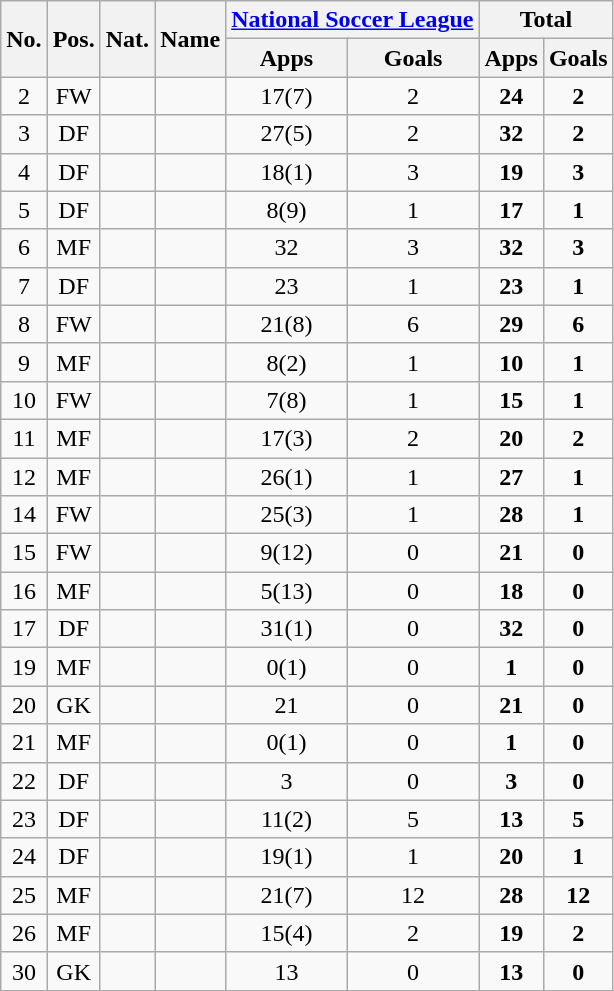<table class="wikitable sortable" style="text-align:center">
<tr>
<th rowspan="2">No.</th>
<th rowspan="2">Pos.</th>
<th rowspan="2">Nat.</th>
<th rowspan="2">Name</th>
<th colspan="2"><a href='#'>National Soccer League</a></th>
<th colspan="2">Total</th>
</tr>
<tr>
<th>Apps</th>
<th>Goals</th>
<th>Apps</th>
<th>Goals</th>
</tr>
<tr>
<td>2</td>
<td>FW</td>
<td></td>
<td align=left></td>
<td>17(7)</td>
<td>2</td>
<td><strong>24</strong></td>
<td><strong>2</strong></td>
</tr>
<tr>
<td>3</td>
<td>DF</td>
<td></td>
<td align=left></td>
<td>27(5)</td>
<td>2</td>
<td><strong>32</strong></td>
<td><strong>2</strong></td>
</tr>
<tr>
<td>4</td>
<td>DF</td>
<td></td>
<td align=left></td>
<td>18(1)</td>
<td>3</td>
<td><strong>19</strong></td>
<td><strong>3</strong></td>
</tr>
<tr>
<td>5</td>
<td>DF</td>
<td></td>
<td align=left></td>
<td>8(9)</td>
<td>1</td>
<td><strong>17</strong></td>
<td><strong>1</strong></td>
</tr>
<tr>
<td>6</td>
<td>MF</td>
<td></td>
<td align=left></td>
<td>32</td>
<td>3</td>
<td><strong>32</strong></td>
<td><strong>3</strong></td>
</tr>
<tr>
<td>7</td>
<td>DF</td>
<td></td>
<td align=left></td>
<td>23</td>
<td>1</td>
<td><strong>23</strong></td>
<td><strong>1</strong></td>
</tr>
<tr>
<td>8</td>
<td>FW</td>
<td></td>
<td align=left></td>
<td>21(8)</td>
<td>6</td>
<td><strong>29</strong></td>
<td><strong>6</strong></td>
</tr>
<tr>
<td>9</td>
<td>MF</td>
<td></td>
<td align=left></td>
<td>8(2)</td>
<td>1</td>
<td><strong>10</strong></td>
<td><strong>1</strong></td>
</tr>
<tr>
<td>10</td>
<td>FW</td>
<td></td>
<td align=left></td>
<td>7(8)</td>
<td>1</td>
<td><strong>15</strong></td>
<td><strong>1</strong></td>
</tr>
<tr>
<td>11</td>
<td>MF</td>
<td></td>
<td align=left></td>
<td>17(3)</td>
<td>2</td>
<td><strong>20</strong></td>
<td><strong>2</strong></td>
</tr>
<tr>
<td>12</td>
<td>MF</td>
<td></td>
<td align=left></td>
<td>26(1)</td>
<td>1</td>
<td><strong>27</strong></td>
<td><strong>1</strong></td>
</tr>
<tr>
<td>14</td>
<td>FW</td>
<td></td>
<td align=left></td>
<td>25(3)</td>
<td>1</td>
<td><strong>28</strong></td>
<td><strong>1</strong></td>
</tr>
<tr>
<td>15</td>
<td>FW</td>
<td></td>
<td align=left></td>
<td>9(12)</td>
<td>0</td>
<td><strong>21</strong></td>
<td><strong>0</strong></td>
</tr>
<tr>
<td>16</td>
<td>MF</td>
<td></td>
<td align=left></td>
<td>5(13)</td>
<td>0</td>
<td><strong>18</strong></td>
<td><strong>0</strong></td>
</tr>
<tr>
<td>17</td>
<td>DF</td>
<td></td>
<td align=left></td>
<td>31(1)</td>
<td>0</td>
<td><strong>32</strong></td>
<td><strong>0</strong></td>
</tr>
<tr>
<td>19</td>
<td>MF</td>
<td></td>
<td align=left></td>
<td>0(1)</td>
<td>0</td>
<td><strong>1</strong></td>
<td><strong>0</strong></td>
</tr>
<tr>
<td>20</td>
<td>GK</td>
<td></td>
<td align=left></td>
<td>21</td>
<td>0</td>
<td><strong>21</strong></td>
<td><strong>0</strong></td>
</tr>
<tr>
<td>21</td>
<td>MF</td>
<td></td>
<td align=left></td>
<td>0(1)</td>
<td>0</td>
<td><strong>1</strong></td>
<td><strong>0</strong></td>
</tr>
<tr>
<td>22</td>
<td>DF</td>
<td></td>
<td align=left></td>
<td>3</td>
<td>0</td>
<td><strong>3</strong></td>
<td><strong>0</strong></td>
</tr>
<tr>
<td>23</td>
<td>DF</td>
<td></td>
<td align=left></td>
<td>11(2)</td>
<td>5</td>
<td><strong>13</strong></td>
<td><strong>5</strong></td>
</tr>
<tr>
<td>24</td>
<td>DF</td>
<td></td>
<td align=left></td>
<td>19(1)</td>
<td>1</td>
<td><strong>20</strong></td>
<td><strong>1</strong></td>
</tr>
<tr>
<td>25</td>
<td>MF</td>
<td></td>
<td align=left></td>
<td>21(7)</td>
<td>12</td>
<td><strong>28</strong></td>
<td><strong>12</strong></td>
</tr>
<tr>
<td>26</td>
<td>MF</td>
<td></td>
<td align=left></td>
<td>15(4)</td>
<td>2</td>
<td><strong>19</strong></td>
<td><strong>2</strong></td>
</tr>
<tr>
<td>30</td>
<td>GK</td>
<td></td>
<td align=left></td>
<td>13</td>
<td>0</td>
<td><strong>13</strong></td>
<td><strong>0</strong></td>
</tr>
</table>
